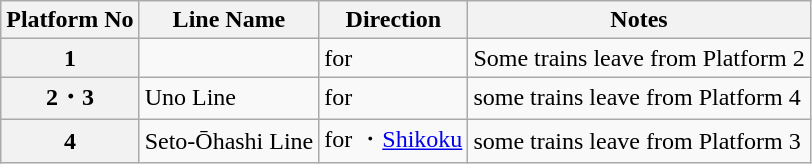<table class="wikitable">
<tr>
<th nowrap="nowrap">Platform No </th>
<th>Line Name</th>
<th>Direction</th>
<th>Notes</th>
</tr>
<tr>
<th>1</th>
<td> <br> </td>
<td>for </td>
<td>Some trains leave from Platform 2</td>
</tr>
<tr>
<th>2・3</th>
<td> Uno Line</td>
<td>for </td>
<td>some trains leave from Platform 4</td>
</tr>
<tr>
<th>4</th>
<td> Seto-Ōhashi Line</td>
<td>for ・<a href='#'>Shikoku</a></td>
<td>some trains leave from Platform 3</td>
</tr>
</table>
